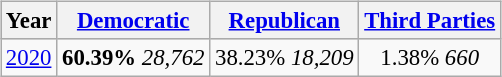<table class="wikitable" style="float:right; margin:1em; font-size:95%;">
<tr style="background:lightgrey;">
<th>Year</th>
<th><a href='#'>Democratic</a></th>
<th><a href='#'>Republican</a></th>
<th><a href='#'>Third Parties</a></th>
</tr>
<tr>
<td align="center" ><a href='#'>2020</a></td>
<td align="center" ><strong>60.39%</strong> <em>28,762</em></td>
<td align="center" >38.23% <em>18,209</em></td>
<td align="center" >1.38% <em>660</em></td>
</tr>
</table>
